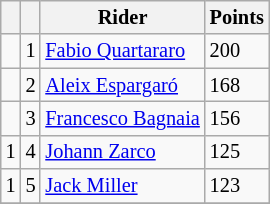<table class="wikitable" style="font-size: 85%;">
<tr>
<th></th>
<th></th>
<th>Rider</th>
<th>Points</th>
</tr>
<tr>
<td></td>
<td align=center>1</td>
<td> <a href='#'>Fabio Quartararo</a></td>
<td align=left>200</td>
</tr>
<tr>
<td></td>
<td align=center>2</td>
<td> <a href='#'>Aleix Espargaró</a></td>
<td align=left>168</td>
</tr>
<tr>
<td></td>
<td align=center>3</td>
<td> <a href='#'>Francesco Bagnaia</a></td>
<td align=left>156</td>
</tr>
<tr>
<td> 1</td>
<td align=center>4</td>
<td> <a href='#'>Johann Zarco</a></td>
<td align=left>125</td>
</tr>
<tr>
<td> 1</td>
<td align=center>5</td>
<td> <a href='#'>Jack Miller</a></td>
<td align=left>123</td>
</tr>
<tr>
</tr>
</table>
